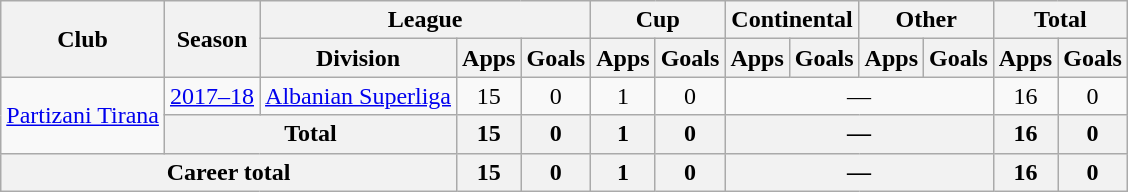<table class="wikitable" style="text-align: center;">
<tr>
<th rowspan=2>Club</th>
<th rowspan=2>Season</th>
<th colspan=3>League</th>
<th colspan=2>Cup</th>
<th colspan=2>Continental</th>
<th colspan=2>Other</th>
<th colspan=2>Total</th>
</tr>
<tr>
<th>Division</th>
<th>Apps</th>
<th>Goals</th>
<th>Apps</th>
<th>Goals</th>
<th>Apps</th>
<th>Goals</th>
<th>Apps</th>
<th>Goals</th>
<th>Apps</th>
<th>Goals</th>
</tr>
<tr>
<td rowspan=2><a href='#'>Partizani Tirana</a></td>
<td><a href='#'>2017–18</a></td>
<td><a href='#'>Albanian Superliga</a></td>
<td>15</td>
<td>0</td>
<td>1</td>
<td>0</td>
<td colspan=4>—</td>
<td>16</td>
<td>0</td>
</tr>
<tr>
<th colspan=2>Total</th>
<th>15</th>
<th>0</th>
<th>1</th>
<th>0</th>
<th colspan=4>—</th>
<th>16</th>
<th>0</th>
</tr>
<tr>
<th colspan=3>Career total</th>
<th>15</th>
<th>0</th>
<th>1</th>
<th>0</th>
<th colspan=4>—</th>
<th>16</th>
<th>0</th>
</tr>
</table>
